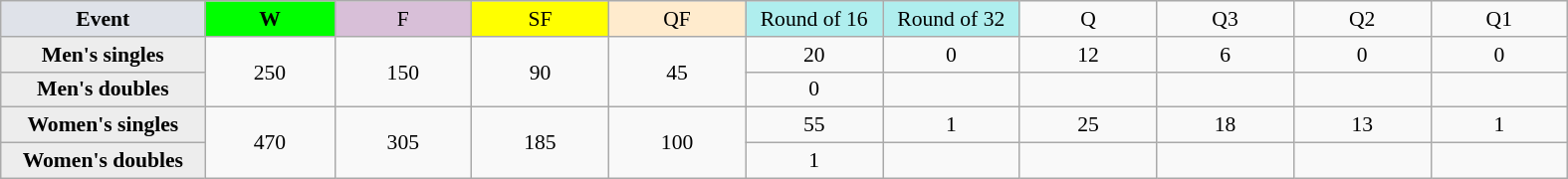<table class=wikitable style=font-size:90%;text-align:center>
<tr>
<td style="width:130px; background:#dfe2e9;"><strong>Event</strong></td>
<td style="width:80px; background:lime;"><strong>W</strong></td>
<td style="width:85px; background:thistle;">F</td>
<td style="width:85px; background:#ff0;">SF</td>
<td style="width:85px; background:#ffebcd;">QF</td>
<td style="width:85px; background:#afeeee;">Round of 16</td>
<td style="width:85px; background:#afeeee;">Round of 32</td>
<td width=85>Q</td>
<td width=85>Q3</td>
<td width=85>Q2</td>
<td width=85>Q1</td>
</tr>
<tr>
<th style="background:#ededed;">Men's singles</th>
<td rowspan=2>250</td>
<td rowspan=2>150</td>
<td rowspan=2>90</td>
<td rowspan=2>45</td>
<td>20</td>
<td>0</td>
<td>12</td>
<td>6</td>
<td>0</td>
<td>0</td>
</tr>
<tr>
<th style="background:#ededed;">Men's doubles</th>
<td>0</td>
<td></td>
<td></td>
<td></td>
<td></td>
<td></td>
</tr>
<tr>
<th style="background:#ededed;">Women's singles</th>
<td rowspan=2>470</td>
<td rowspan=2>305</td>
<td rowspan=2>185</td>
<td rowspan=2>100</td>
<td>55</td>
<td>1</td>
<td>25</td>
<td>18</td>
<td>13</td>
<td>1</td>
</tr>
<tr>
<th style="background:#ededed;">Women's doubles</th>
<td>1</td>
<td></td>
<td></td>
<td></td>
<td></td>
<td></td>
</tr>
</table>
